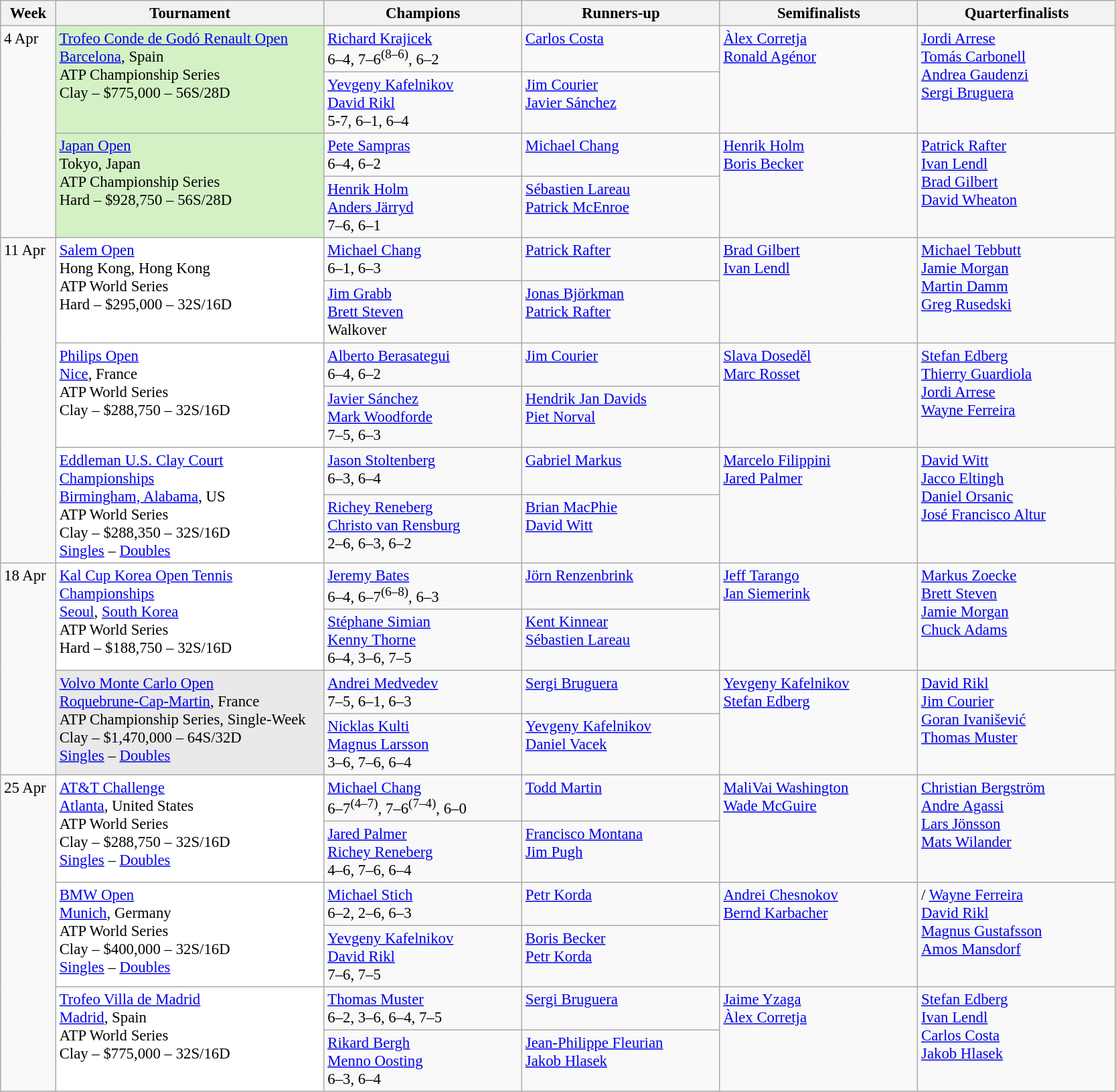<table class=wikitable style=font-size:95%>
<tr>
<th style="width:48px;">Week</th>
<th style="width:260px;">Tournament</th>
<th style="width:190px;">Champions</th>
<th style="width:190px;">Runners-up</th>
<th style="width:190px;">Semifinalists</th>
<th style="width:190px;">Quarterfinalists</th>
</tr>
<tr valign=top>
<td rowspan=4>4 Apr</td>
<td bgcolor="#D4F1C5" rowspan=2><a href='#'>Trofeo Conde de Godó Renault Open</a><br> <a href='#'>Barcelona</a>, Spain<br>ATP Championship Series<br>Clay – $775,000 – 56S/28D</td>
<td> <a href='#'>Richard Krajicek</a><br> 6–4, 7–6<sup>(8–6)</sup>, 6–2</td>
<td> <a href='#'>Carlos Costa</a></td>
<td rowspan=2> <a href='#'>Àlex Corretja</a><br> <a href='#'>Ronald Agénor</a></td>
<td rowspan=2> <a href='#'>Jordi Arrese</a><br> <a href='#'>Tomás Carbonell</a><br> <a href='#'>Andrea Gaudenzi</a><br> <a href='#'>Sergi Bruguera</a></td>
</tr>
<tr valign=top>
<td> <a href='#'>Yevgeny Kafelnikov</a><br> <a href='#'>David Rikl</a><br> 5-7, 6–1, 6–4</td>
<td> <a href='#'>Jim Courier</a><br> <a href='#'>Javier Sánchez</a></td>
</tr>
<tr valign=top>
<td bgcolor="#D4F1C5" rowspan=2><a href='#'>Japan Open</a><br> Tokyo, Japan<br>ATP Championship Series<br>Hard – $928,750 – 56S/28D</td>
<td> <a href='#'>Pete Sampras</a><br> 6–4, 6–2</td>
<td> <a href='#'>Michael Chang</a></td>
<td rowspan=2> <a href='#'>Henrik Holm</a><br> <a href='#'>Boris Becker</a></td>
<td rowspan=2> <a href='#'>Patrick Rafter</a><br> <a href='#'>Ivan Lendl</a><br> <a href='#'>Brad Gilbert</a><br> <a href='#'>David Wheaton</a></td>
</tr>
<tr valign=top>
<td> <a href='#'>Henrik Holm</a><br> <a href='#'>Anders Järryd</a><br> 7–6, 6–1</td>
<td> <a href='#'>Sébastien Lareau</a><br> <a href='#'>Patrick McEnroe</a></td>
</tr>
<tr valign=top>
<td rowspan=6>11 Apr</td>
<td style="background:#FFF;" rowspan=2><a href='#'>Salem Open</a><br> Hong Kong, Hong Kong<br>ATP World Series<br>Hard – $295,000 – 32S/16D</td>
<td> <a href='#'>Michael Chang</a><br> 6–1, 6–3</td>
<td> <a href='#'>Patrick Rafter</a></td>
<td rowspan=2> <a href='#'>Brad Gilbert</a><br> <a href='#'>Ivan Lendl</a></td>
<td rowspan=2> <a href='#'>Michael Tebbutt</a><br> <a href='#'>Jamie Morgan</a><br> <a href='#'>Martin Damm</a><br> <a href='#'>Greg Rusedski</a></td>
</tr>
<tr valign=top>
<td> <a href='#'>Jim Grabb</a><br> <a href='#'>Brett Steven</a><br> Walkover</td>
<td> <a href='#'>Jonas Björkman</a><br> <a href='#'>Patrick Rafter</a></td>
</tr>
<tr valign=top>
<td style="background:#FFF;" rowspan=2><a href='#'>Philips Open</a><br> <a href='#'>Nice</a>, France<br>ATP World Series<br>Clay – $288,750 – 32S/16D</td>
<td> <a href='#'>Alberto Berasategui</a><br> 6–4, 6–2</td>
<td> <a href='#'>Jim Courier</a></td>
<td rowspan=2> <a href='#'>Slava Doseděl</a><br> <a href='#'>Marc Rosset</a></td>
<td rowspan=2> <a href='#'>Stefan Edberg</a><br> <a href='#'>Thierry Guardiola</a><br> <a href='#'>Jordi Arrese</a><br> <a href='#'>Wayne Ferreira</a></td>
</tr>
<tr valign=top>
<td> <a href='#'>Javier Sánchez</a><br> <a href='#'>Mark Woodforde</a><br> 7–5, 6–3</td>
<td> <a href='#'>Hendrik Jan Davids</a><br> <a href='#'>Piet Norval</a></td>
</tr>
<tr valign=top>
<td style="background:#FFF;" rowspan=2><a href='#'>Eddleman U.S. Clay Court Championships</a><br><a href='#'>Birmingham, Alabama</a>, US<br>ATP World Series<br>Clay – $288,350 – 32S/16D <br> <a href='#'>Singles</a> – <a href='#'>Doubles</a></td>
<td> <a href='#'>Jason Stoltenberg</a><br> 6–3, 6–4</td>
<td> <a href='#'>Gabriel Markus</a></td>
<td rowspan=2> <a href='#'>Marcelo Filippini</a><br> <a href='#'>Jared Palmer</a></td>
<td rowspan=2> <a href='#'>David Witt</a><br> <a href='#'>Jacco Eltingh</a><br> <a href='#'>Daniel Orsanic</a><br> <a href='#'>José Francisco Altur</a></td>
</tr>
<tr valign=top>
<td> <a href='#'>Richey Reneberg</a><br> <a href='#'>Christo van Rensburg</a><br> 2–6, 6–3, 6–2</td>
<td> <a href='#'>Brian MacPhie</a><br> <a href='#'>David Witt</a></td>
</tr>
<tr valign=top>
<td rowspan=4>18 Apr</td>
<td style="background:#FFF;" rowspan=2><a href='#'>Kal Cup Korea Open Tennis Championships</a><br> <a href='#'>Seoul</a>, <a href='#'>South Korea</a><br>ATP World Series<br>Hard – $188,750 – 32S/16D</td>
<td> <a href='#'>Jeremy Bates</a><br> 6–4, 6–7<sup>(6–8)</sup>, 6–3</td>
<td> <a href='#'>Jörn Renzenbrink</a></td>
<td rowspan=2> <a href='#'>Jeff Tarango</a><br> <a href='#'>Jan Siemerink</a></td>
<td rowspan=2> <a href='#'>Markus Zoecke</a><br> <a href='#'>Brett Steven</a><br> <a href='#'>Jamie Morgan</a><br> <a href='#'>Chuck Adams</a></td>
</tr>
<tr valign=top>
<td> <a href='#'>Stéphane Simian</a><br> <a href='#'>Kenny Thorne</a><br> 6–4, 3–6, 7–5</td>
<td> <a href='#'>Kent Kinnear</a><br> <a href='#'>Sébastien Lareau</a></td>
</tr>
<tr valign=top>
<td bgcolor="#E9E9E9" rowspan=2><a href='#'>Volvo Monte Carlo Open</a><br> <a href='#'>Roquebrune-Cap-Martin</a>, France<br>ATP Championship Series, Single-Week<br>Clay – $1,470,000 – 64S/32D <br> <a href='#'>Singles</a> – <a href='#'>Doubles</a></td>
<td> <a href='#'>Andrei Medvedev</a><br> 7–5, 6–1, 6–3</td>
<td> <a href='#'>Sergi Bruguera</a></td>
<td rowspan=2> <a href='#'>Yevgeny Kafelnikov</a><br> <a href='#'>Stefan Edberg</a></td>
<td rowspan=2> <a href='#'>David Rikl</a><br> <a href='#'>Jim Courier</a><br> <a href='#'>Goran Ivanišević</a><br> <a href='#'>Thomas Muster</a></td>
</tr>
<tr valign=top>
<td> <a href='#'>Nicklas Kulti</a><br> <a href='#'>Magnus Larsson</a><br> 3–6, 7–6, 6–4</td>
<td> <a href='#'>Yevgeny Kafelnikov</a><br> <a href='#'>Daniel Vacek</a></td>
</tr>
<tr valign=top>
<td rowspan=6>25 Apr</td>
<td style="background:#FFF;" rowspan=2><a href='#'>AT&T Challenge</a><br><a href='#'>Atlanta</a>, United States<br>ATP World Series<br>Clay – $288,750 – 32S/16D <br> <a href='#'>Singles</a> – <a href='#'>Doubles</a></td>
<td> <a href='#'>Michael Chang</a><br> 6–7<sup>(4–7)</sup>, 7–6<sup>(7–4)</sup>, 6–0</td>
<td> <a href='#'>Todd Martin</a></td>
<td rowspan=2> <a href='#'>MaliVai Washington</a><br> <a href='#'>Wade McGuire</a></td>
<td rowspan=2> <a href='#'>Christian Bergström</a><br> <a href='#'>Andre Agassi</a><br> <a href='#'>Lars Jönsson</a><br> <a href='#'>Mats Wilander</a></td>
</tr>
<tr valign=top>
<td> <a href='#'>Jared Palmer</a><br> <a href='#'>Richey Reneberg</a><br> 4–6, 7–6, 6–4</td>
<td> <a href='#'>Francisco Montana</a><br> <a href='#'>Jim Pugh</a></td>
</tr>
<tr valign=top>
<td style="background:#FFF;" rowspan=2><a href='#'>BMW Open</a><br> <a href='#'>Munich</a>, Germany<br>ATP World Series<br>Clay – $400,000 – 32S/16D <br> <a href='#'>Singles</a> – <a href='#'>Doubles</a></td>
<td> <a href='#'>Michael Stich</a><br> 6–2, 2–6, 6–3</td>
<td> <a href='#'>Petr Korda</a></td>
<td rowspan=2> <a href='#'>Andrei Chesnokov</a><br> <a href='#'>Bernd Karbacher</a></td>
<td rowspan=2>/ <a href='#'>Wayne Ferreira</a><br> <a href='#'>David Rikl</a><br> <a href='#'>Magnus Gustafsson</a><br> <a href='#'>Amos Mansdorf</a></td>
</tr>
<tr valign=top>
<td> <a href='#'>Yevgeny Kafelnikov</a><br> <a href='#'>David Rikl</a><br> 7–6, 7–5</td>
<td> <a href='#'>Boris Becker</a><br> <a href='#'>Petr Korda</a></td>
</tr>
<tr valign=top>
<td style="background:#FFF;" rowspan=2><a href='#'>Trofeo Villa de Madrid</a><br> <a href='#'>Madrid</a>, Spain<br>ATP World Series<br>Clay – $775,000 – 32S/16D</td>
<td> <a href='#'>Thomas Muster</a><br> 6–2, 3–6, 6–4, 7–5</td>
<td> <a href='#'>Sergi Bruguera</a></td>
<td rowspan=2> <a href='#'>Jaime Yzaga</a><br> <a href='#'>Àlex Corretja</a></td>
<td rowspan=2> <a href='#'>Stefan Edberg</a><br> <a href='#'>Ivan Lendl</a><br> <a href='#'>Carlos Costa</a><br> <a href='#'>Jakob Hlasek</a></td>
</tr>
<tr valign=top>
<td> <a href='#'>Rikard Bergh</a><br> <a href='#'>Menno Oosting</a><br> 6–3, 6–4</td>
<td> <a href='#'>Jean-Philippe Fleurian</a><br> <a href='#'>Jakob Hlasek</a></td>
</tr>
</table>
